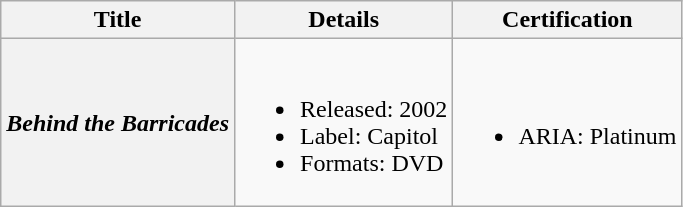<table class="wikitable plainrowheaders">
<tr>
<th scope="col">Title</th>
<th scope="col">Details</th>
<th scope="col">Certification</th>
</tr>
<tr>
<th scope="row"><em>Behind the Barricades</em></th>
<td><br><ul><li>Released: 2002</li><li>Label: Capitol</li><li>Formats: DVD</li></ul></td>
<td><br><ul><li>ARIA: Platinum</li></ul></td>
</tr>
</table>
